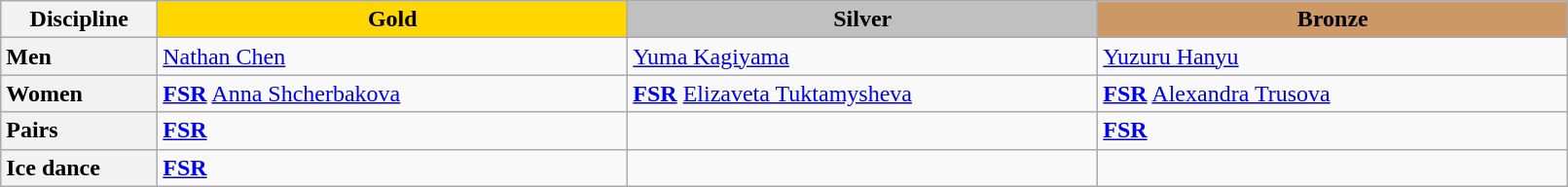<table class="wikitable unsortable" style="text-align:left; width:85%">
<tr>
<th scope="col" style="text-align:center; width:10%">Discipline</th>
<th scope="col" style="text-align:center; width:30%; background:gold">Gold</th>
<th scope="col" style="text-align:center; width:30%; background:silver">Silver</th>
<th scope="col" style="text-align:center; width:30%; background:#c96">Bronze</th>
</tr>
<tr>
<th scope="row" style="text-align:left">Men</th>
<td> <a href='#'>Nathan Chen</a></td>
<td> <a href='#'>Yuma Kagiyama</a></td>
<td> <a href='#'>Yuzuru Hanyu</a></td>
</tr>
<tr>
<th scope="row" style="text-align:left">Women</th>
<td><strong><a href='#'>FSR</a></strong> <a href='#'>Anna Shcherbakova</a></td>
<td><strong><a href='#'>FSR</a></strong> <a href='#'>Elizaveta Tuktamysheva</a></td>
<td><strong><a href='#'>FSR</a></strong> <a href='#'>Alexandra Trusova</a></td>
</tr>
<tr>
<th scope="row" style="text-align:left">Pairs</th>
<td><strong><a href='#'>FSR</a></strong> </td>
<td> </td>
<td><strong><a href='#'>FSR</a></strong> </td>
</tr>
<tr>
<th scope="row" style="text-align:left">Ice dance</th>
<td><strong><a href='#'>FSR</a></strong> </td>
<td> </td>
<td> </td>
</tr>
</table>
